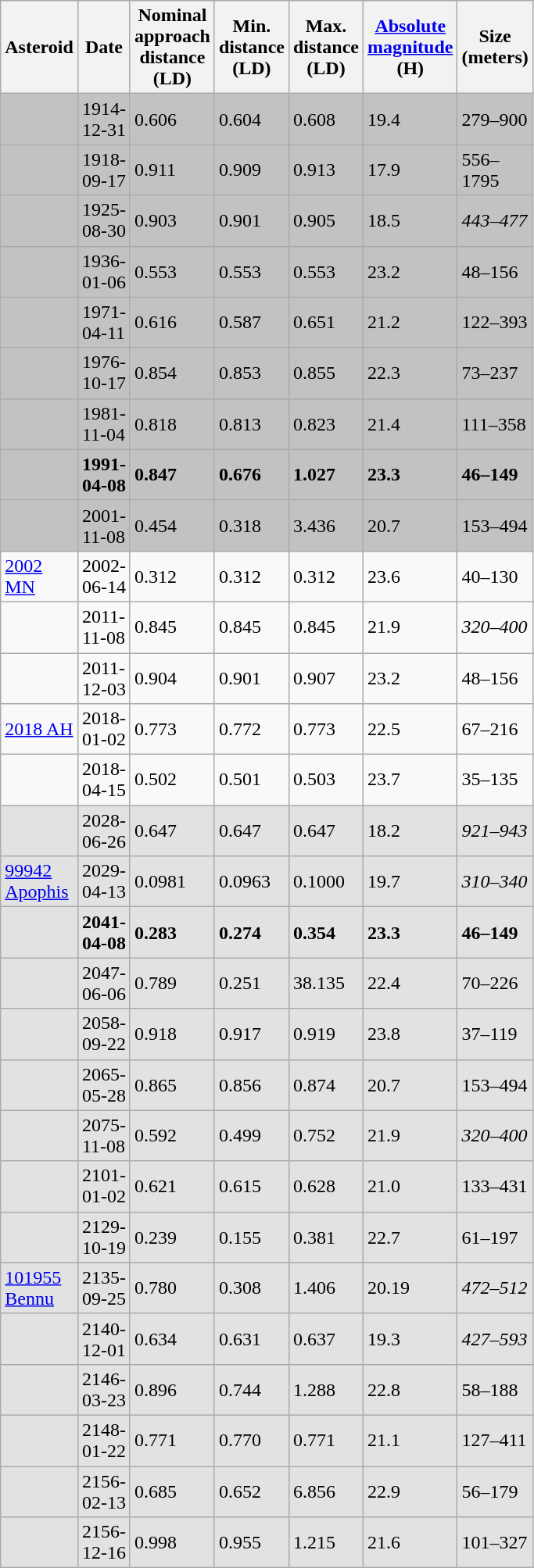<table class="wikitable collapsible collapsed sortable" style="width: 450px">
<tr>
<th>Asteroid</th>
<th>Date</th>
<th>Nominal approach distance (LD)</th>
<th>Min. distance (LD)</th>
<th>Max. distance (LD)</th>
<th><a href='#'>Absolute magnitude</a> (H)</th>
<th>Size (meters)</th>
</tr>
<tr bgcolor=#c2c2c2>
<td></td>
<td>1914-12-31</td>
<td>0.606</td>
<td>0.604</td>
<td>0.608</td>
<td>19.4</td>
<td>279–900</td>
</tr>
<tr bgcolor=#c2c2c2>
<td></td>
<td>1918-09-17</td>
<td>0.911</td>
<td>0.909</td>
<td>0.913</td>
<td>17.9</td>
<td>556–1795</td>
</tr>
<tr bgcolor=#c2c2c2>
<td></td>
<td>1925-08-30</td>
<td>0.903</td>
<td>0.901</td>
<td>0.905</td>
<td>18.5</td>
<td><em>443–477</em></td>
</tr>
<tr bgcolor=#c2c2c2>
<td></td>
<td>1936-01-06</td>
<td>0.553</td>
<td>0.553</td>
<td>0.553</td>
<td>23.2</td>
<td>48–156</td>
</tr>
<tr bgcolor=#c2c2c2>
<td></td>
<td>1971-04-11</td>
<td>0.616</td>
<td>0.587</td>
<td>0.651</td>
<td>21.2</td>
<td>122–393</td>
</tr>
<tr bgcolor=#c2c2c2>
<td></td>
<td>1976-10-17</td>
<td>0.854</td>
<td>0.853</td>
<td>0.855</td>
<td>22.3</td>
<td>73–237</td>
</tr>
<tr bgcolor=#c2c2c2>
<td></td>
<td>1981-11-04</td>
<td>0.818</td>
<td>0.813</td>
<td>0.823</td>
<td>21.4</td>
<td>111–358</td>
</tr>
<tr bgcolor=#c2c2c2>
<td><strong></strong></td>
<td><strong>1991-04-08</strong></td>
<td><strong>0.847</strong></td>
<td><strong>0.676</strong></td>
<td><strong>1.027</strong></td>
<td><strong>23.3</strong></td>
<td><strong>46–149</strong></td>
</tr>
<tr bgcolor=#c2c2c2>
<td></td>
<td>2001-11-08</td>
<td>0.454</td>
<td>0.318</td>
<td>3.436</td>
<td>20.7</td>
<td>153–494</td>
</tr>
<tr>
<td><a href='#'>2002 MN</a></td>
<td>2002-06-14</td>
<td>0.312</td>
<td>0.312</td>
<td>0.312</td>
<td>23.6</td>
<td>40–130</td>
</tr>
<tr>
<td></td>
<td>2011-11-08</td>
<td>0.845</td>
<td>0.845</td>
<td>0.845</td>
<td>21.9</td>
<td><em>320–400</em></td>
</tr>
<tr>
<td></td>
<td>2011-12-03</td>
<td>0.904</td>
<td>0.901</td>
<td>0.907</td>
<td>23.2</td>
<td>48–156</td>
</tr>
<tr>
<td><a href='#'>2018 AH</a></td>
<td>2018-01-02</td>
<td>0.773</td>
<td>0.772</td>
<td>0.773</td>
<td>22.5</td>
<td>67–216</td>
</tr>
<tr>
<td></td>
<td>2018-04-15</td>
<td>0.502</td>
<td>0.501</td>
<td>0.503</td>
<td>23.7</td>
<td>35–135</td>
</tr>
<tr bgcolor=#e2e2e2>
<td></td>
<td>2028-06-26</td>
<td>0.647</td>
<td>0.647</td>
<td>0.647</td>
<td>18.2</td>
<td><em>921–943</em></td>
</tr>
<tr bgcolor=#e2e2e2>
<td><a href='#'>99942 Apophis</a></td>
<td>2029-04-13</td>
<td>0.0981</td>
<td>0.0963</td>
<td>0.1000</td>
<td>19.7</td>
<td><em>310–340</em></td>
</tr>
<tr bgcolor=#e2e2e2>
<td><strong></strong></td>
<td><strong>2041-04-08</strong></td>
<td><strong>0.283</strong></td>
<td><strong>0.274</strong></td>
<td><strong>0.354</strong></td>
<td><strong>23.3</strong></td>
<td><strong>46–149</strong></td>
</tr>
<tr bgcolor=#e2e2e2>
<td></td>
<td>2047-06-06</td>
<td>0.789</td>
<td>0.251</td>
<td>38.135</td>
<td>22.4</td>
<td>70–226</td>
</tr>
<tr bgcolor=#e2e2e2>
<td></td>
<td>2058-09-22</td>
<td>0.918</td>
<td>0.917</td>
<td>0.919</td>
<td>23.8</td>
<td>37–119</td>
</tr>
<tr bgcolor=#e2e2e2>
<td></td>
<td>2065-05-28</td>
<td>0.865</td>
<td>0.856</td>
<td>0.874</td>
<td>20.7</td>
<td>153–494</td>
</tr>
<tr bgcolor=#e2e2e2>
<td></td>
<td>2075-11-08</td>
<td>0.592</td>
<td>0.499</td>
<td>0.752</td>
<td>21.9</td>
<td><em>320–400</em></td>
</tr>
<tr bgcolor=#e2e2e2>
<td></td>
<td>2101-01-02</td>
<td>0.621</td>
<td>0.615</td>
<td>0.628</td>
<td>21.0</td>
<td>133–431</td>
</tr>
<tr bgcolor=#e2e2e2>
<td></td>
<td>2129-10-19</td>
<td>0.239</td>
<td>0.155</td>
<td>0.381</td>
<td>22.7</td>
<td>61–197</td>
</tr>
<tr bgcolor=#e2e2e2>
<td><a href='#'>101955 Bennu</a></td>
<td>2135-09-25</td>
<td>0.780</td>
<td>0.308</td>
<td>1.406</td>
<td>20.19</td>
<td><em>472–512</em></td>
</tr>
<tr bgcolor=#e2e2e2>
<td></td>
<td>2140-12-01</td>
<td>0.634</td>
<td>0.631</td>
<td>0.637</td>
<td>19.3</td>
<td><em>427–593</em></td>
</tr>
<tr bgcolor=#e2e2e2>
<td></td>
<td>2146-03-23</td>
<td>0.896</td>
<td>0.744</td>
<td>1.288</td>
<td>22.8</td>
<td>58–188</td>
</tr>
<tr bgcolor=#e2e2e2>
<td></td>
<td>2148-01-22</td>
<td>0.771</td>
<td>0.770</td>
<td>0.771</td>
<td>21.1</td>
<td>127–411</td>
</tr>
<tr bgcolor=#e2e2e2>
<td></td>
<td>2156-02-13</td>
<td>0.685</td>
<td>0.652</td>
<td>6.856</td>
<td>22.9</td>
<td>56–179</td>
</tr>
<tr bgcolor=#e2e2e2>
<td></td>
<td>2156-12-16</td>
<td>0.998</td>
<td>0.955</td>
<td>1.215</td>
<td>21.6</td>
<td>101–327</td>
</tr>
</table>
